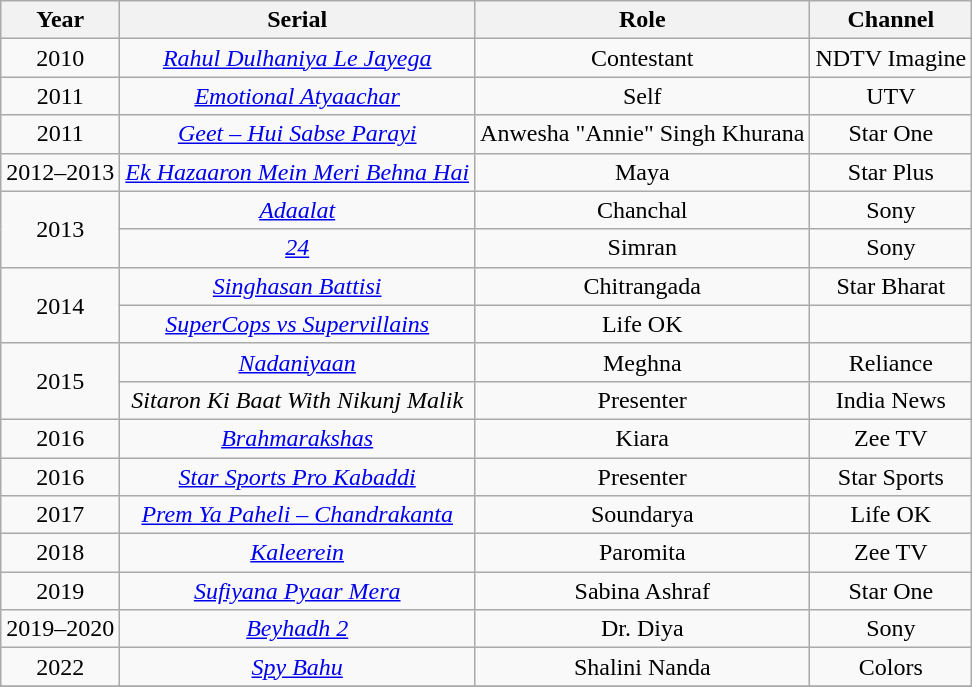<table class="wikitable" style="text-align:center;">
<tr>
<th>Year</th>
<th>Serial</th>
<th>Role</th>
<th>Channel</th>
</tr>
<tr>
<td>2010</td>
<td><em><a href='#'>Rahul Dulhaniya Le Jayega</a></em></td>
<td>Contestant</td>
<td>NDTV Imagine</td>
</tr>
<tr>
<td>2011</td>
<td><em><a href='#'>Emotional Atyaachar</a></em></td>
<td>Self</td>
<td>UTV</td>
</tr>
<tr>
<td>2011</td>
<td><em><a href='#'>Geet – Hui Sabse Parayi</a></em></td>
<td>Anwesha "Annie" Singh Khurana</td>
<td>Star One</td>
</tr>
<tr>
<td>2012–2013</td>
<td><em><a href='#'>Ek Hazaaron Mein Meri Behna Hai</a></em></td>
<td>Maya</td>
<td>Star Plus</td>
</tr>
<tr>
<td rowspan="2">2013</td>
<td><em><a href='#'>Adaalat</a> </em></td>
<td>Chanchal</td>
<td>Sony</td>
</tr>
<tr>
<td><em><a href='#'>24</a></em></td>
<td>Simran</td>
<td>Sony</td>
</tr>
<tr>
<td rowspan="2">2014</td>
<td><em><a href='#'>Singhasan Battisi</a></em></td>
<td>Chitrangada</td>
<td>Star Bharat</td>
</tr>
<tr>
<td><em><a href='#'>SuperCops vs Supervillains</a></em></td>
<td>Life OK</td>
</tr>
<tr>
<td rowspan="2">2015</td>
<td><em><a href='#'>Nadaniyaan</a></em></td>
<td>Meghna</td>
<td>Reliance</td>
</tr>
<tr>
<td><em>Sitaron Ki Baat With Nikunj Malik</em></td>
<td>Presenter</td>
<td>India News</td>
</tr>
<tr>
<td>2016</td>
<td><em><a href='#'>Brahmarakshas</a></em></td>
<td>Kiara</td>
<td>Zee TV</td>
</tr>
<tr>
<td>2016</td>
<td><em><a href='#'>Star Sports Pro Kabaddi</a></em></td>
<td>Presenter</td>
<td>Star Sports</td>
</tr>
<tr>
<td>2017</td>
<td><em><a href='#'>Prem Ya Paheli – Chandrakanta</a></em></td>
<td>Soundarya</td>
<td>Life OK</td>
</tr>
<tr>
<td>2018</td>
<td><em><a href='#'>Kaleerein</a></em></td>
<td>Paromita</td>
<td>Zee TV</td>
</tr>
<tr>
<td>2019</td>
<td><em><a href='#'>Sufiyana Pyaar Mera</a></em></td>
<td>Sabina Ashraf</td>
<td>Star One</td>
</tr>
<tr>
<td>2019–2020</td>
<td><em><a href='#'>Beyhadh 2</a></em></td>
<td>Dr. Diya</td>
<td>Sony</td>
</tr>
<tr>
<td>2022</td>
<td><em><a href='#'>Spy Bahu</a></em></td>
<td>Shalini Nanda</td>
<td>Colors</td>
</tr>
<tr>
</tr>
</table>
